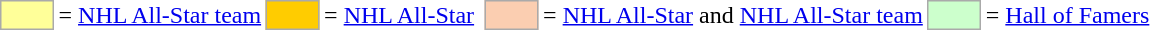<table>
<tr>
<td style="background-color:#FFFF99; border:1px solid #aaaaaa; width:2em;"></td>
<td>= <a href='#'>NHL All-Star team</a></td>
<td style="background-color:#FFCC00; border:1px solid #aaaaaa; width:2em;"></td>
<td>= <a href='#'>NHL All-Star</a></td>
<td></td>
<td style="background-color:#FBCEB1; border:1px solid #aaaaaa; width:2em;"></td>
<td>= <a href='#'>NHL All-Star</a>  and <a href='#'>NHL All-Star team</a></td>
<td style="background-color:#CCFFCC; border:1px solid #aaaaaa; width:2em;"></td>
<td>= <a href='#'>Hall of Famers</a></td>
</tr>
</table>
